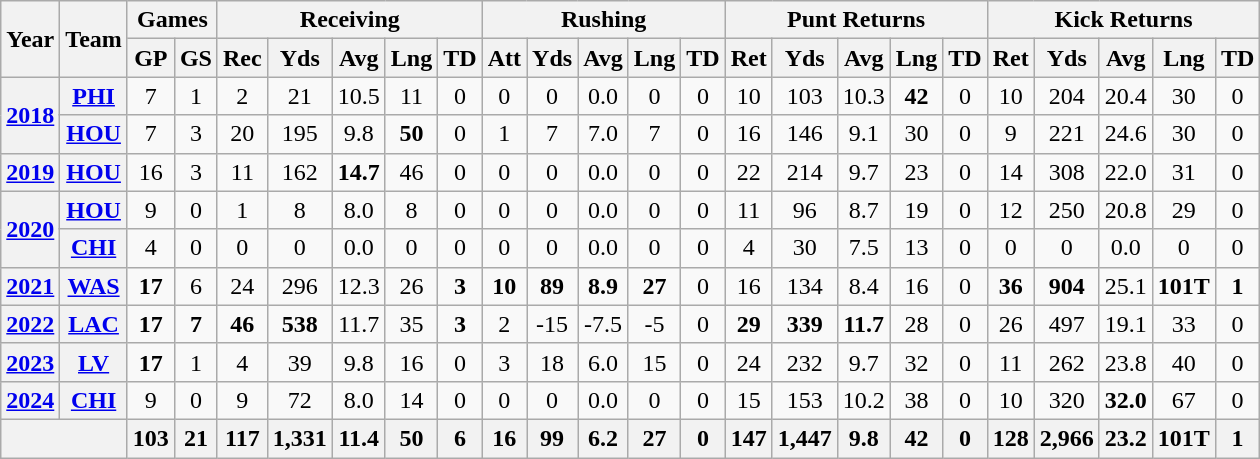<table class="wikitable" style="text-align: center;">
<tr>
<th rowspan="2">Year</th>
<th rowspan="2">Team</th>
<th colspan="2">Games</th>
<th colspan="5">Receiving</th>
<th colspan="5">Rushing</th>
<th colspan="5">Punt Returns</th>
<th colspan="5">Kick Returns</th>
</tr>
<tr>
<th>GP</th>
<th>GS</th>
<th>Rec</th>
<th>Yds</th>
<th>Avg</th>
<th>Lng</th>
<th>TD</th>
<th>Att</th>
<th>Yds</th>
<th>Avg</th>
<th>Lng</th>
<th>TD</th>
<th>Ret</th>
<th>Yds</th>
<th>Avg</th>
<th>Lng</th>
<th>TD</th>
<th>Ret</th>
<th>Yds</th>
<th>Avg</th>
<th>Lng</th>
<th>TD</th>
</tr>
<tr>
<th rowspan="2"><a href='#'>2018</a></th>
<th><a href='#'>PHI</a></th>
<td>7</td>
<td>1</td>
<td>2</td>
<td>21</td>
<td>10.5</td>
<td>11</td>
<td>0</td>
<td>0</td>
<td>0</td>
<td>0.0</td>
<td>0</td>
<td>0</td>
<td>10</td>
<td>103</td>
<td>10.3</td>
<td><strong>42</strong></td>
<td>0</td>
<td>10</td>
<td>204</td>
<td>20.4</td>
<td>30</td>
<td>0</td>
</tr>
<tr>
<th><a href='#'>HOU</a></th>
<td>7</td>
<td>3</td>
<td>20</td>
<td>195</td>
<td>9.8</td>
<td><strong>50</strong></td>
<td>0</td>
<td>1</td>
<td>7</td>
<td>7.0</td>
<td>7</td>
<td>0</td>
<td>16</td>
<td>146</td>
<td>9.1</td>
<td>30</td>
<td>0</td>
<td>9</td>
<td>221</td>
<td>24.6</td>
<td>30</td>
<td>0</td>
</tr>
<tr>
<th><a href='#'>2019</a></th>
<th><a href='#'>HOU</a></th>
<td>16</td>
<td>3</td>
<td>11</td>
<td>162</td>
<td><strong>14.7</strong></td>
<td>46</td>
<td>0</td>
<td>0</td>
<td>0</td>
<td>0.0</td>
<td>0</td>
<td>0</td>
<td>22</td>
<td>214</td>
<td>9.7</td>
<td>23</td>
<td>0</td>
<td>14</td>
<td>308</td>
<td>22.0</td>
<td>31</td>
<td>0</td>
</tr>
<tr>
<th rowspan="2"><a href='#'>2020</a></th>
<th><a href='#'>HOU</a></th>
<td>9</td>
<td>0</td>
<td>1</td>
<td>8</td>
<td>8.0</td>
<td>8</td>
<td>0</td>
<td>0</td>
<td>0</td>
<td>0.0</td>
<td>0</td>
<td>0</td>
<td>11</td>
<td>96</td>
<td>8.7</td>
<td>19</td>
<td>0</td>
<td>12</td>
<td>250</td>
<td>20.8</td>
<td>29</td>
<td>0</td>
</tr>
<tr>
<th><a href='#'>CHI</a></th>
<td>4</td>
<td>0</td>
<td>0</td>
<td>0</td>
<td>0.0</td>
<td>0</td>
<td>0</td>
<td>0</td>
<td>0</td>
<td>0.0</td>
<td>0</td>
<td>0</td>
<td>4</td>
<td>30</td>
<td>7.5</td>
<td>13</td>
<td>0</td>
<td>0</td>
<td>0</td>
<td>0.0</td>
<td>0</td>
<td>0</td>
</tr>
<tr>
<th><a href='#'>2021</a></th>
<th><a href='#'>WAS</a></th>
<td><strong>17</strong></td>
<td>6</td>
<td>24</td>
<td>296</td>
<td>12.3</td>
<td>26</td>
<td><strong>3</strong></td>
<td><strong>10</strong></td>
<td><strong>89</strong></td>
<td><strong>8.9</strong></td>
<td><strong>27</strong></td>
<td>0</td>
<td>16</td>
<td>134</td>
<td>8.4</td>
<td>16</td>
<td>0</td>
<td><strong>36</strong></td>
<td><strong>904</strong></td>
<td>25.1</td>
<td><strong>101T</strong></td>
<td><strong>1</strong></td>
</tr>
<tr>
<th><a href='#'>2022</a></th>
<th><a href='#'>LAC</a></th>
<td><strong>17</strong></td>
<td><strong>7</strong></td>
<td><strong>46</strong></td>
<td><strong>538</strong></td>
<td>11.7</td>
<td>35</td>
<td><strong>3</strong></td>
<td>2</td>
<td>-15</td>
<td>-7.5</td>
<td>-5</td>
<td>0</td>
<td><strong>29</strong></td>
<td><strong>339</strong></td>
<td><strong>11.7</strong></td>
<td>28</td>
<td>0</td>
<td>26</td>
<td>497</td>
<td>19.1</td>
<td>33</td>
<td>0</td>
</tr>
<tr>
<th><a href='#'>2023</a></th>
<th><a href='#'>LV</a></th>
<td><strong>17</strong></td>
<td>1</td>
<td>4</td>
<td>39</td>
<td>9.8</td>
<td>16</td>
<td>0</td>
<td>3</td>
<td>18</td>
<td>6.0</td>
<td>15</td>
<td>0</td>
<td>24</td>
<td>232</td>
<td>9.7</td>
<td>32</td>
<td>0</td>
<td>11</td>
<td>262</td>
<td>23.8</td>
<td>40</td>
<td>0</td>
</tr>
<tr>
<th><a href='#'>2024</a></th>
<th><a href='#'>CHI</a></th>
<td>9</td>
<td>0</td>
<td>9</td>
<td>72</td>
<td>8.0</td>
<td>14</td>
<td>0</td>
<td>0</td>
<td>0</td>
<td>0.0</td>
<td>0</td>
<td>0</td>
<td>15</td>
<td>153</td>
<td>10.2</td>
<td>38</td>
<td>0</td>
<td>10</td>
<td>320</td>
<td><strong>32.0</strong></td>
<td>67</td>
<td>0</td>
</tr>
<tr>
<th colspan="2"></th>
<th>103</th>
<th>21</th>
<th>117</th>
<th>1,331</th>
<th>11.4</th>
<th>50</th>
<th>6</th>
<th>16</th>
<th>99</th>
<th>6.2</th>
<th>27</th>
<th>0</th>
<th>147</th>
<th>1,447</th>
<th>9.8</th>
<th>42</th>
<th>0</th>
<th>128</th>
<th>2,966</th>
<th>23.2</th>
<th>101T</th>
<th>1</th>
</tr>
</table>
